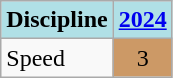<table class="wikitable" style="text-align: center;">
<tr>
<th style="background: #b0e0e6;">Discipline</th>
<th style="background: #b0e0e6;"><a href='#'>2024</a></th>
</tr>
<tr>
<td align="left">Speed</td>
<td style="background: #cc9966">3</td>
</tr>
</table>
